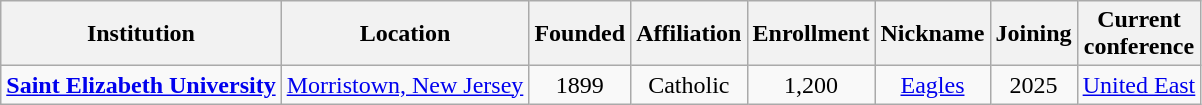<table class="wikitable sortable" style="text-align:center;">
<tr>
<th>Institution</th>
<th>Location</th>
<th>Founded</th>
<th>Affiliation</th>
<th>Enrollment</th>
<th>Nickname</th>
<th>Joining</th>
<th>Current<br>conference</th>
</tr>
<tr>
<td><strong><a href='#'>Saint Elizabeth University</a></strong></td>
<td><a href='#'>Morristown, New Jersey</a></td>
<td>1899</td>
<td>Catholic<br></td>
<td>1,200</td>
<td><a href='#'>Eagles</a></td>
<td>2025</td>
<td><a href='#'>United East</a></td>
</tr>
</table>
